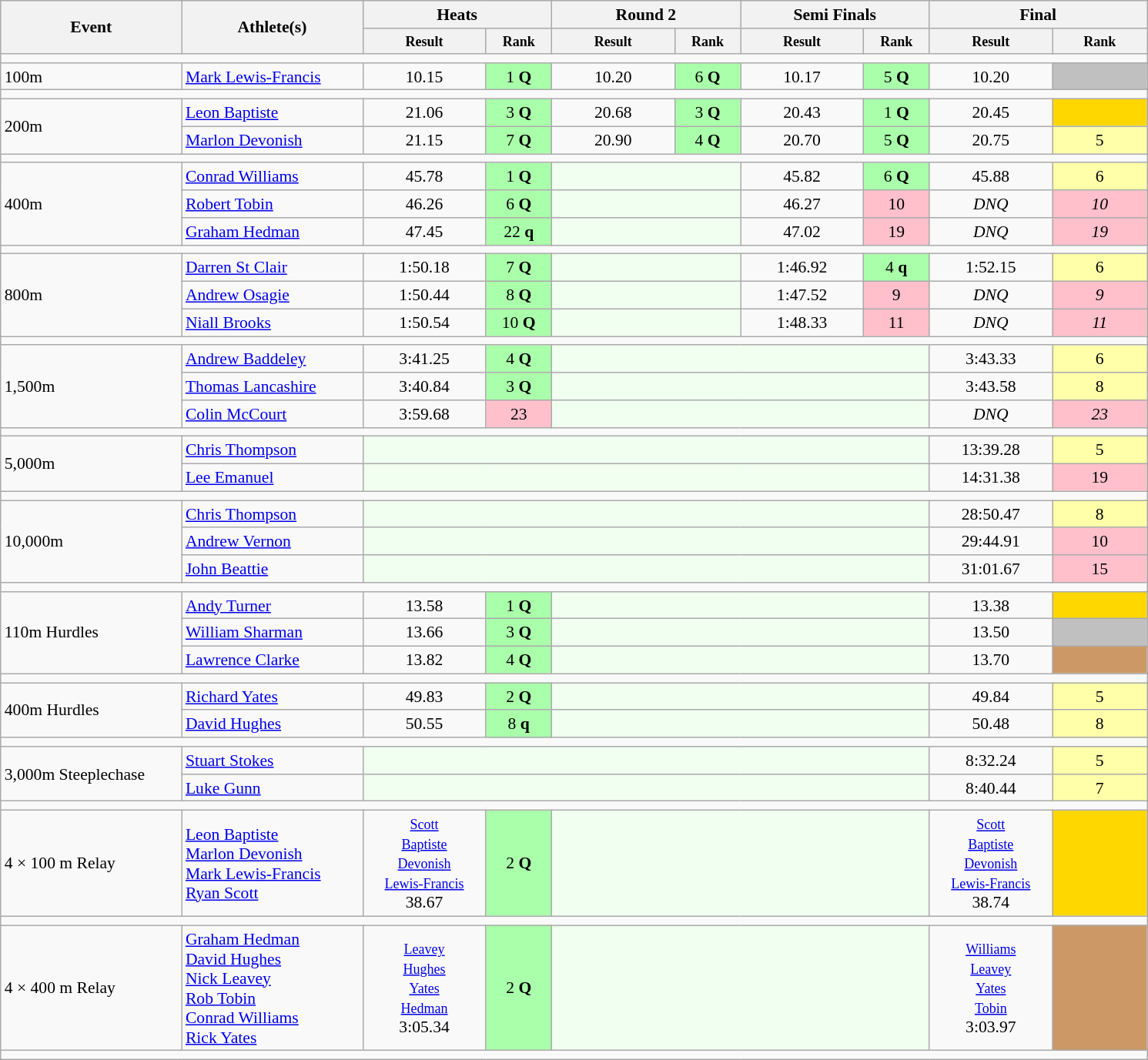<table class=wikitable style="font-size:90%">
<tr>
<th rowspan="2" style="width:150px;">Event</th>
<th rowspan="2" style="width:150px;">Athlete(s)</th>
<th colspan="2" style="width:150px;">Heats</th>
<th colspan="2" style="width:150px;">Round 2</th>
<th colspan="2" style="width:150px;">Semi Finals</th>
<th colspan="2" style="width:175px;">Final</th>
</tr>
<tr>
<th style="line-height:1em; width:100px;"><small>Result</small></th>
<th style="line-height:1em; width:50px;"><small>Rank</small></th>
<th style="line-height:1em; width:100px;"><small>Result</small></th>
<th style="line-height:1em; width:50px;"><small>Rank</small></th>
<th style="line-height:1em; width:100px;"><small>Result</small></th>
<th style="line-height:1em; width:50px;"><small>Rank</small></th>
<th style="line-height:1em; width:100px;"><small>Result</small></th>
<th style="line-height:1em; width:75px;"><small>Rank</small></th>
</tr>
<tr>
<td colspan="10" style="height:1px;;"></td>
</tr>
<tr>
<td>100m</td>
<td><a href='#'>Mark Lewis-Francis</a></td>
<td style="text-align:center;">10.15</td>
<td style="text-align:center; background:#afa;">1 <strong>Q</strong></td>
<td style="text-align:center;">10.20</td>
<td style="text-align:center; background:#afa;">6 <strong>Q</strong></td>
<td style="text-align:center;">10.17</td>
<td style="text-align:center; background:#afa;">5 <strong>Q</strong></td>
<td style="text-align:center;">10.20</td>
<td style="text-align:center; background:silver;"></td>
</tr>
<tr>
<td colspan="10" style="height:1px;;"></td>
</tr>
<tr>
<td rowspan=2>200m</td>
<td><a href='#'>Leon Baptiste</a></td>
<td style="text-align:center;">21.06</td>
<td style="text-align:center; background:#afa;">3 <strong>Q</strong></td>
<td style="text-align:center;">20.68</td>
<td style="text-align:center; background:#afa;">3 <strong>Q</strong></td>
<td style="text-align:center;">20.43</td>
<td style="text-align:center; background:#afa;">1 <strong>Q</strong></td>
<td style="text-align:center;">20.45</td>
<td style="text-align:center; background:gold;"></td>
</tr>
<tr>
<td><a href='#'>Marlon Devonish</a></td>
<td style="text-align:center;">21.15</td>
<td style="text-align:center; background:#afa;">7 <strong>Q</strong></td>
<td style="text-align:center;">20.90</td>
<td style="text-align:center; background:#afa;">4 <strong>Q</strong></td>
<td style="text-align:center;">20.70</td>
<td style="text-align:center; background:#afa;">5 <strong>Q</strong></td>
<td style="text-align:center;">20.75</td>
<td style="text-align:center; background:#ffa;">5</td>
</tr>
<tr>
<td colspan="10" style="height:1px;;"></td>
</tr>
<tr>
<td rowspan=3>400m</td>
<td><a href='#'>Conrad Williams</a></td>
<td style="text-align:center;">45.78</td>
<td style="text-align:center; background:#afa;">1 <strong>Q</strong></td>
<td style="background:honeydew;" colspan="2"></td>
<td style="text-align:center;">45.82</td>
<td style="text-align:center; background:#afa;">6 <strong>Q</strong></td>
<td style="text-align:center;">45.88</td>
<td style="text-align:center; background:#ffa;">6</td>
</tr>
<tr>
<td><a href='#'>Robert Tobin</a></td>
<td style="text-align:center;">46.26</td>
<td style="text-align:center; background:#afa;">6 <strong>Q</strong></td>
<td style="background:honeydew;" colspan="2"></td>
<td style="text-align:center;">46.27</td>
<td style="text-align:center; background:pink;">10</td>
<td style="text-align:center;"><em>DNQ</em></td>
<td style="text-align:center; background:pink;"><em>10</em></td>
</tr>
<tr>
<td><a href='#'>Graham Hedman</a></td>
<td style="text-align:center;">47.45</td>
<td style="text-align:center; background:#afa;">22 <strong>q</strong></td>
<td style="background:honeydew;" colspan="2"></td>
<td style="text-align:center;">47.02</td>
<td style="text-align:center; background:pink;">19</td>
<td style="text-align:center;"><em>DNQ</em></td>
<td style="text-align:center; background:pink;"><em>19</em></td>
</tr>
<tr>
<td colspan="10" style="height:1px;;"></td>
</tr>
<tr>
<td rowspan=3>800m</td>
<td><a href='#'>Darren St Clair</a></td>
<td style="text-align:center;">1:50.18</td>
<td style="text-align:center; background:#afa;">7 <strong>Q</strong></td>
<td style="background:honeydew;" colspan="2"></td>
<td style="text-align:center;">1:46.92</td>
<td style="text-align:center; background:#afa;">4 <strong>q</strong></td>
<td style="text-align:center;">1:52.15</td>
<td style="text-align:center; background:#ffa;">6</td>
</tr>
<tr>
<td><a href='#'>Andrew Osagie</a></td>
<td style="text-align:center;">1:50.44</td>
<td style="text-align:center; background:#afa;">8 <strong>Q</strong></td>
<td style="background:honeydew;" colspan="2"></td>
<td style="text-align:center;">1:47.52</td>
<td style="text-align:center; background:pink;">9</td>
<td style="text-align:center;"><em>DNQ</em></td>
<td style="text-align:center; background:pink;"><em>9</em></td>
</tr>
<tr>
<td><a href='#'>Niall Brooks</a></td>
<td style="text-align:center;">1:50.54</td>
<td style="text-align:center; background:#afa;">10 <strong>Q</strong></td>
<td style="background:honeydew;" colspan="2"></td>
<td style="text-align:center;">1:48.33</td>
<td style="text-align:center; background:pink;">11</td>
<td style="text-align:center;"><em>DNQ</em></td>
<td style="text-align:center; background:pink;"><em>11</em></td>
</tr>
<tr>
<td colspan="10" style="height:1px;;"></td>
</tr>
<tr>
<td rowspan=3>1,500m</td>
<td><a href='#'>Andrew Baddeley</a></td>
<td style="text-align:center;">3:41.25</td>
<td style="text-align:center; background:#afa;">4 <strong>Q</strong></td>
<td style="background:honeydew;" colspan="4"></td>
<td style="text-align:center;">3:43.33</td>
<td style="text-align:center; background:#ffa;">6</td>
</tr>
<tr>
<td><a href='#'>Thomas Lancashire</a></td>
<td style="text-align:center;">3:40.84</td>
<td style="text-align:center; background:#afa;">3 <strong>Q</strong></td>
<td style="background:honeydew;" colspan="4"></td>
<td style="text-align:center;">3:43.58</td>
<td style="text-align:center; background:#ffa;">8</td>
</tr>
<tr>
<td><a href='#'>Colin McCourt</a></td>
<td style="text-align:center;">3:59.68</td>
<td style="text-align:center; background:pink;">23</td>
<td style="background:honeydew;" colspan="4"></td>
<td style="text-align:center;"><em>DNQ</em></td>
<td style="text-align:center; background:pink;"><em>23</em></td>
</tr>
<tr>
<td colspan="10" style="height:1px;;"></td>
</tr>
<tr>
<td rowspan=2>5,000m</td>
<td><a href='#'>Chris Thompson</a></td>
<td style="background:honeydew;" colspan="6"></td>
<td style="text-align:center;">13:39.28</td>
<td style="text-align:center; background:#ffa;">5</td>
</tr>
<tr>
<td><a href='#'>Lee Emanuel</a></td>
<td style="background:honeydew;" colspan="6"></td>
<td style="text-align:center;">14:31.38</td>
<td style="text-align:center; background:pink;">19</td>
</tr>
<tr>
<td colspan="10" style="height:1px;;"></td>
</tr>
<tr>
<td rowspan=3>10,000m</td>
<td><a href='#'>Chris Thompson</a></td>
<td style="background:honeydew;" colspan="6"></td>
<td style="text-align:center;">28:50.47</td>
<td style="text-align:center; background:#ffa;">8</td>
</tr>
<tr>
<td><a href='#'>Andrew Vernon</a></td>
<td style="background:honeydew;" colspan="6"></td>
<td style="text-align:center;">29:44.91</td>
<td style="text-align:center; background:pink;">10</td>
</tr>
<tr>
<td><a href='#'>John Beattie</a></td>
<td style="background:honeydew;" colspan="6"></td>
<td style="text-align:center;">31:01.67</td>
<td style="text-align:center; background:pink;">15</td>
</tr>
<tr>
<td colspan="10" style="height:1px;;"></td>
</tr>
<tr>
<td rowspan=3>110m Hurdles</td>
<td><a href='#'>Andy Turner</a></td>
<td style="text-align:center;">13.58</td>
<td style="text-align:center; background:#afa;">1 <strong>Q</strong></td>
<td style="background:honeydew;" colspan="4"></td>
<td style="text-align:center;">13.38</td>
<td style="text-align:center; background:gold;"></td>
</tr>
<tr>
<td><a href='#'>William Sharman</a></td>
<td style="text-align:center;">13.66</td>
<td style="text-align:center; background:#afa;">3 <strong>Q</strong></td>
<td style="background:honeydew;" colspan="4"></td>
<td style="text-align:center;">13.50</td>
<td style="text-align:center; background:silver;"></td>
</tr>
<tr>
<td><a href='#'>Lawrence Clarke</a></td>
<td style="text-align:center;">13.82</td>
<td style="text-align:center; background:#afa;">4 <strong>Q</strong></td>
<td style="background:honeydew;" colspan="4"></td>
<td style="text-align:center;">13.70</td>
<td style="text-align:center; background:#c96;"></td>
</tr>
<tr>
<td colspan="10" style="height:1px;;"></td>
</tr>
<tr>
<td rowspan=2>400m Hurdles</td>
<td><a href='#'>Richard Yates</a></td>
<td style="text-align:center;">49.83</td>
<td style="text-align:center; background:#afa;">2 <strong>Q</strong></td>
<td style="background:honeydew;" colspan="4"></td>
<td style="text-align:center;">49.84</td>
<td style="text-align:center; background:#ffa;">5</td>
</tr>
<tr>
<td><a href='#'>David Hughes</a></td>
<td style="text-align:center;">50.55</td>
<td style="text-align:center; background:#afa;">8 <strong>q</strong></td>
<td style="background:honeydew;" colspan="4"></td>
<td style="text-align:center;">50.48</td>
<td style="text-align:center; background:#ffa;">8</td>
</tr>
<tr>
<td colspan="10" style="height:1px;;"></td>
</tr>
<tr>
<td rowspan=2>3,000m Steeplechase</td>
<td><a href='#'>Stuart Stokes</a></td>
<td style="background:honeydew;" colspan="6"></td>
<td style="text-align:center;">8:32.24</td>
<td style="text-align:center; background:#ffa;">5</td>
</tr>
<tr>
<td><a href='#'>Luke Gunn</a></td>
<td style="background:honeydew;" colspan="6"></td>
<td style="text-align:center;">8:40.44</td>
<td style="text-align:center; background:#ffa;">7</td>
</tr>
<tr>
<td colspan="10" style="height:1px;;"></td>
</tr>
<tr>
<td>4 × 100 m Relay</td>
<td><a href='#'>Leon Baptiste</a><br><a href='#'>Marlon Devonish</a><br><a href='#'>Mark Lewis-Francis</a><br><a href='#'>Ryan Scott</a></td>
<td style="text-align:center;"><small><a href='#'>Scott</a><br><a href='#'>Baptiste</a><br><a href='#'>Devonish</a><br><a href='#'>Lewis-Francis</a></small><br>38.67</td>
<td style="text-align:center; background:#afa;">2 <strong>Q</strong></td>
<td style="background:honeydew;" colspan="4"></td>
<td style="text-align:center;"><small><a href='#'>Scott</a><br><a href='#'>Baptiste</a><br><a href='#'>Devonish</a><br><a href='#'>Lewis-Francis</a></small><br>38.74</td>
<td style="text-align:center; background:gold;"></td>
</tr>
<tr>
<td colspan="10" style="height:1px;;"></td>
</tr>
<tr>
<td>4 × 400 m Relay</td>
<td><a href='#'>Graham Hedman</a><br><a href='#'>David Hughes</a><br><a href='#'>Nick Leavey</a><br><a href='#'>Rob Tobin</a><br><a href='#'>Conrad Williams</a><br><a href='#'>Rick Yates</a></td>
<td style="text-align:center;"><small><a href='#'>Leavey</a><br><a href='#'>Hughes</a><br><a href='#'>Yates</a><br><a href='#'>Hedman</a></small><br>3:05.34</td>
<td style="text-align:center; background:#afa;">2 <strong>Q</strong></td>
<td style="background:honeydew;" colspan="4"></td>
<td style="text-align:center;"><small><a href='#'>Williams</a><br><a href='#'>Leavey</a><br><a href='#'>Yates</a><br><a href='#'>Tobin</a></small><br>3:03.97</td>
<td style="text-align:center; background:#c96;"></td>
</tr>
<tr>
<td colspan="10" style="height:1px;;"></td>
</tr>
</table>
